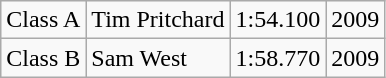<table class="wikitable">
<tr>
<td>Class A</td>
<td>Tim Pritchard</td>
<td align="center">1:54.100</td>
<td align="center">2009</td>
</tr>
<tr>
<td>Class B</td>
<td>Sam West</td>
<td align="center">1:58.770</td>
<td align="center">2009</td>
</tr>
</table>
